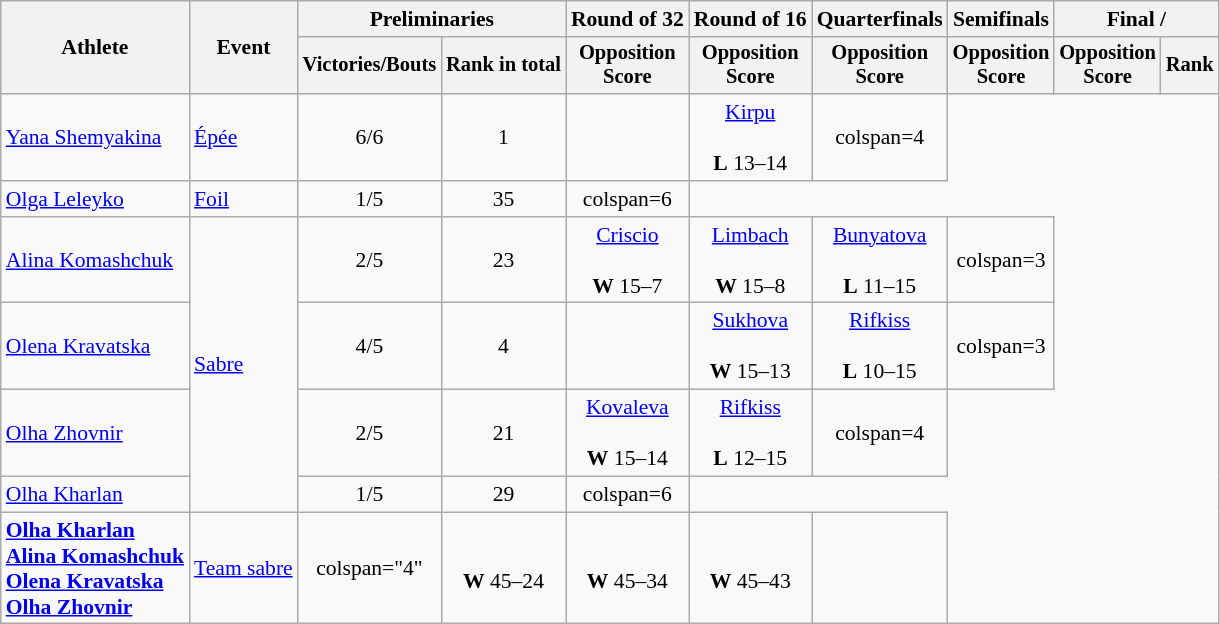<table class="wikitable" style="font-size:90%">
<tr>
<th rowspan=2>Athlete</th>
<th rowspan=2>Event</th>
<th colspan=2>Preliminaries</th>
<th>Round of 32</th>
<th>Round of 16</th>
<th>Quarterfinals</th>
<th>Semifinals</th>
<th colspan=2>Final / </th>
</tr>
<tr style="font-size:95%">
<th>Victories/Bouts</th>
<th>Rank in total</th>
<th>Opposition<br>Score</th>
<th>Opposition<br>Score</th>
<th>Opposition<br>Score</th>
<th>Opposition<br>Score</th>
<th>Opposition<br>Score</th>
<th>Rank</th>
</tr>
<tr align=center>
<td align=left><a href='#'>Yana Shemyakina</a></td>
<td style="text-align:left;"><a href='#'>Épée</a></td>
<td>6/6</td>
<td>1</td>
<td></td>
<td><a href='#'>Kirpu</a><br><br><strong>L</strong> 13–14</td>
<td>colspan=4 </td>
</tr>
<tr align=center>
<td align=left><a href='#'>Olga Leleyko</a></td>
<td style="text-align:left;"><a href='#'>Foil</a></td>
<td>1/5</td>
<td>35</td>
<td>colspan=6 </td>
</tr>
<tr align=center>
<td align=left><a href='#'>Alina Komashchuk</a></td>
<td style="text-align:left;" rowspan="4"><a href='#'>Sabre</a></td>
<td>2/5</td>
<td>23</td>
<td><a href='#'>Criscio</a><br><br><strong>W</strong> 15–7</td>
<td><a href='#'>Limbach</a><br><br><strong>W</strong> 15–8</td>
<td><a href='#'>Bunyatova</a><br><br><strong>L</strong> 11–15</td>
<td>colspan=3 </td>
</tr>
<tr align=center>
<td align=left><a href='#'>Olena Kravatska</a></td>
<td>4/5</td>
<td>4</td>
<td></td>
<td><a href='#'>Sukhova</a><br><br><strong>W</strong> 15–13</td>
<td><a href='#'>Rifkiss</a><br><br><strong>L</strong> 10–15</td>
<td>colspan=3 </td>
</tr>
<tr align=center>
<td align=left><a href='#'>Olha Zhovnir</a></td>
<td>2/5</td>
<td>21</td>
<td><a href='#'>Kovaleva</a><br><br><strong>W</strong> 15–14</td>
<td><a href='#'>Rifkiss</a><br><br><strong>L</strong> 12–15</td>
<td>colspan=4 </td>
</tr>
<tr align=center>
<td align=left><a href='#'>Olha Kharlan</a></td>
<td>1/5</td>
<td>29</td>
<td>colspan=6 </td>
</tr>
<tr align=center>
<td align=left><strong><a href='#'>Olha Kharlan</a><br><a href='#'>Alina Komashchuk</a><br><a href='#'>Olena Kravatska</a><br><a href='#'>Olha Zhovnir</a></strong></td>
<td style="text-align:left;" rowspan="4"><a href='#'>Team sabre</a></td>
<td>colspan="4" </td>
<td><br><strong>W</strong> 45–24</td>
<td><br><strong>W</strong> 45–34</td>
<td><br><strong>W</strong> 45–43</td>
<td></td>
</tr>
</table>
